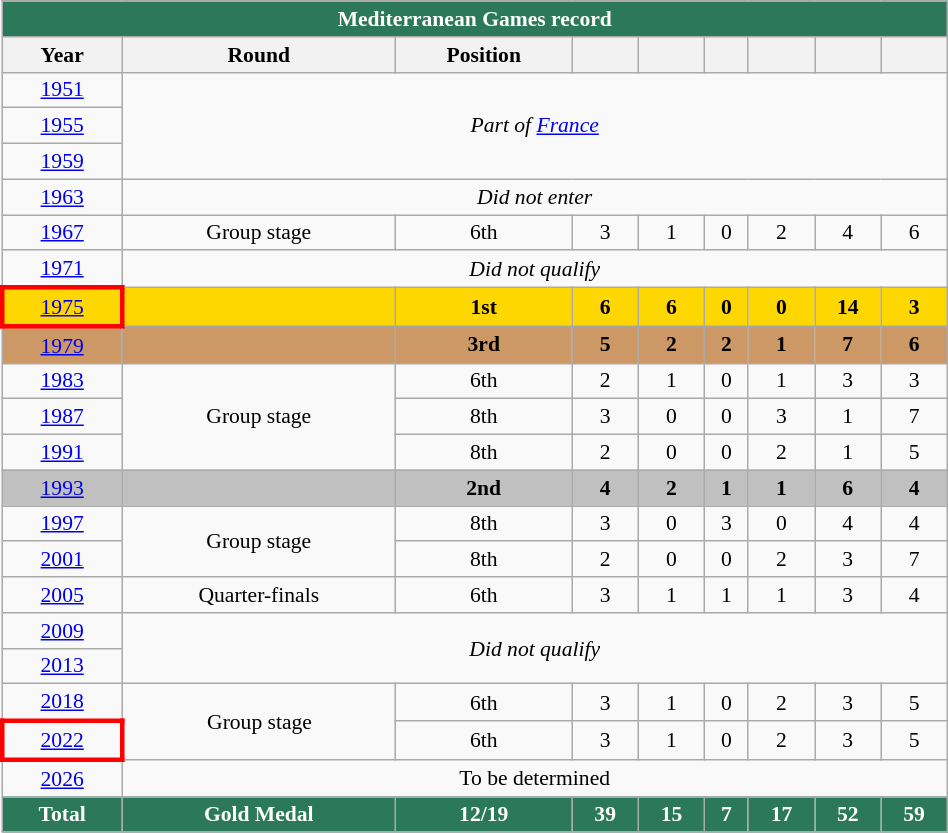<table class="wikitable" class="wikitable" style="font-size:90%; text-align:center; width:50%">
<tr>
<th colspan="9" style="color:white; background:#2B795A;">Mediterranean Games record</th>
</tr>
<tr>
<th>Year</th>
<th>Round</th>
<th>Position</th>
<th></th>
<th></th>
<th></th>
<th></th>
<th></th>
<th></th>
</tr>
<tr>
<td> <a href='#'>1951</a></td>
<td colspan=8 rowspan=3><em>Part of <a href='#'>France</a></em></td>
</tr>
<tr>
<td> <a href='#'>1955</a></td>
</tr>
<tr>
<td> <a href='#'>1959</a></td>
</tr>
<tr>
<td> <a href='#'>1963</a></td>
<td colspan=8><em>Did not enter</em></td>
</tr>
<tr>
<td> <a href='#'>1967</a></td>
<td>Group stage</td>
<td>6th</td>
<td>3</td>
<td>1</td>
<td>0</td>
<td>2</td>
<td>4</td>
<td>6</td>
</tr>
<tr>
<td> <a href='#'>1971</a></td>
<td colspan=8><em>Did not qualify</em></td>
</tr>
<tr style="background:gold;">
<td style="border: 3px solid red"> <a href='#'>1975</a></td>
<td><strong></strong></td>
<td><strong>1st</strong></td>
<td><strong>6</strong></td>
<td><strong>6</strong></td>
<td><strong>0</strong></td>
<td><strong>0</strong></td>
<td><strong>14</strong></td>
<td><strong>3</strong></td>
</tr>
<tr style="background:#c96;">
<td> <a href='#'>1979</a></td>
<td><strong></strong></td>
<td><strong>3rd</strong></td>
<td><strong>5</strong></td>
<td><strong>2</strong></td>
<td><strong>2</strong></td>
<td><strong>1</strong></td>
<td><strong>7</strong></td>
<td><strong>6</strong></td>
</tr>
<tr>
<td> <a href='#'>1983</a></td>
<td rowspan=3>Group stage</td>
<td>6th</td>
<td>2</td>
<td>1</td>
<td>0</td>
<td>1</td>
<td>3</td>
<td>3</td>
</tr>
<tr>
<td> <a href='#'>1987</a></td>
<td>8th</td>
<td>3</td>
<td>0</td>
<td>0</td>
<td>3</td>
<td>1</td>
<td>7</td>
</tr>
<tr>
<td> <a href='#'>1991</a></td>
<td>8th</td>
<td>2</td>
<td>0</td>
<td>0</td>
<td>2</td>
<td>1</td>
<td>5</td>
</tr>
<tr style="background:silver;">
<td> <a href='#'>1993</a></td>
<td><strong></strong></td>
<td><strong>2nd</strong></td>
<td><strong>4</strong></td>
<td><strong>2</strong></td>
<td><strong>1</strong></td>
<td><strong>1</strong></td>
<td><strong>6</strong></td>
<td><strong>4</strong></td>
</tr>
<tr>
<td> <a href='#'>1997</a></td>
<td rowspan=2>Group stage</td>
<td>8th</td>
<td>3</td>
<td>0</td>
<td>3</td>
<td>0</td>
<td>4</td>
<td>4</td>
</tr>
<tr>
<td> <a href='#'>2001</a></td>
<td>8th</td>
<td>2</td>
<td>0</td>
<td>0</td>
<td>2</td>
<td>3</td>
<td>7</td>
</tr>
<tr>
<td> <a href='#'>2005</a></td>
<td>Quarter-finals</td>
<td>6th</td>
<td>3</td>
<td>1</td>
<td>1</td>
<td>1</td>
<td>3</td>
<td>4</td>
</tr>
<tr>
<td> <a href='#'>2009</a></td>
<td colspan=8 rowspan=2><em>Did not qualify</em></td>
</tr>
<tr>
<td> <a href='#'>2013</a></td>
</tr>
<tr>
<td> <a href='#'>2018</a></td>
<td rowspan=2>Group stage</td>
<td>6th</td>
<td>3</td>
<td>1</td>
<td>0</td>
<td>2</td>
<td>3</td>
<td>5</td>
</tr>
<tr>
<td style="border: 3px solid red"> <a href='#'>2022</a></td>
<td>6th</td>
<td>3</td>
<td>1</td>
<td>0</td>
<td>2</td>
<td>3</td>
<td>5</td>
</tr>
<tr>
<td> <a href='#'>2026</a></td>
<td colspan=8 rowspan=1>To be determined</td>
</tr>
<tr>
<th style="background:#2B795A; color:white;">Total</th>
<th style="background:#2B795A; color:white;">Gold Medal</th>
<th style="background:#2B795A; color:white;">12/19</th>
<th style="background:#2B795A; color:white;">39</th>
<th style="background:#2B795A; color:white;">15</th>
<th style="background:#2B795A; color:white;">7</th>
<th style="background:#2B795A; color:white;">17</th>
<th style="background:#2B795A; color:white;">52</th>
<th style="background:#2B795A; color:white;">59</th>
</tr>
</table>
